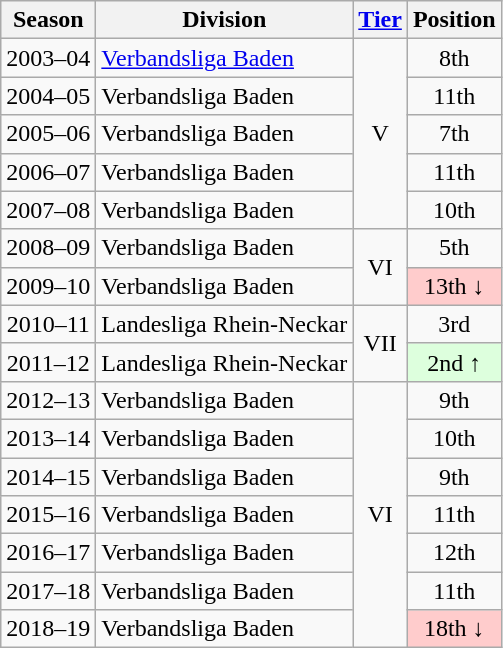<table class="wikitable">
<tr>
<th>Season</th>
<th>Division</th>
<th><a href='#'>Tier</a></th>
<th>Position</th>
</tr>
<tr align="center">
<td>2003–04</td>
<td align="left"><a href='#'>Verbandsliga Baden</a></td>
<td rowspan=5>V</td>
<td>8th</td>
</tr>
<tr align="center">
<td>2004–05</td>
<td align="left">Verbandsliga Baden</td>
<td>11th</td>
</tr>
<tr align="center">
<td>2005–06</td>
<td align="left">Verbandsliga Baden</td>
<td>7th</td>
</tr>
<tr align="center">
<td>2006–07</td>
<td align="left">Verbandsliga Baden</td>
<td>11th</td>
</tr>
<tr align="center">
<td>2007–08</td>
<td align="left">Verbandsliga Baden</td>
<td>10th</td>
</tr>
<tr align="center">
<td>2008–09</td>
<td align="left">Verbandsliga Baden</td>
<td rowspan=2>VI</td>
<td>5th</td>
</tr>
<tr align="center">
<td>2009–10</td>
<td align="left">Verbandsliga Baden</td>
<td style="background:#ffcccc">13th ↓</td>
</tr>
<tr align="center">
<td>2010–11</td>
<td align="left">Landesliga Rhein-Neckar</td>
<td rowspan=2>VII</td>
<td>3rd</td>
</tr>
<tr align="center">
<td>2011–12</td>
<td align="left">Landesliga Rhein-Neckar</td>
<td style="background:#ddffdd">2nd ↑</td>
</tr>
<tr align="center">
<td>2012–13</td>
<td align="left">Verbandsliga Baden</td>
<td rowspan=54>VI</td>
<td>9th</td>
</tr>
<tr align="center">
<td>2013–14</td>
<td align="left">Verbandsliga Baden</td>
<td>10th</td>
</tr>
<tr align="center">
<td>2014–15</td>
<td align="left">Verbandsliga Baden</td>
<td>9th</td>
</tr>
<tr align="center">
<td>2015–16</td>
<td align="left">Verbandsliga Baden</td>
<td>11th</td>
</tr>
<tr align="center">
<td>2016–17</td>
<td align="left">Verbandsliga Baden</td>
<td>12th</td>
</tr>
<tr align="center">
<td>2017–18</td>
<td align="left">Verbandsliga Baden</td>
<td>11th</td>
</tr>
<tr align="center">
<td>2018–19</td>
<td align="left">Verbandsliga Baden</td>
<td style="background:#ffcccc">18th ↓</td>
</tr>
</table>
